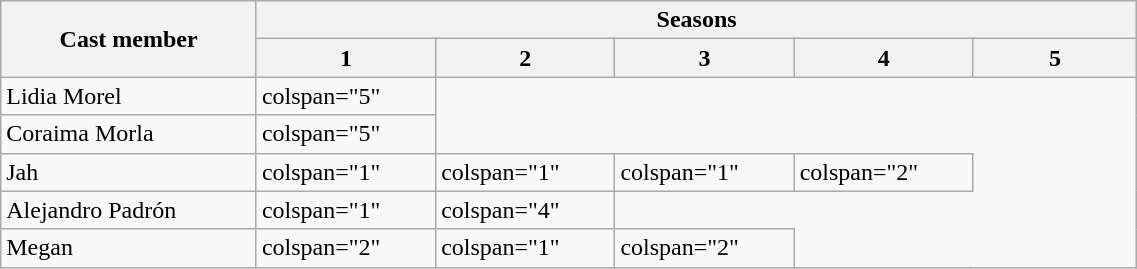<table class="wikitable plainrowheaders" width="60%">
<tr>
<th scope="col" rowspan="2" style="width:15%;">Cast member</th>
<th scope="col" colspan="5">Seasons</th>
</tr>
<tr>
<th scope="col" style="width:10%;">1</th>
<th scope="col" style="width:10%;">2</th>
<th scope="col" style="width:10%;">3</th>
<th scope="col" style="width:10%;">4</th>
<th scope="col" style="width:10%;">5</th>
</tr>
<tr>
<td nowrap="">Lidia Morel</td>
<td>colspan="5" </td>
</tr>
<tr>
<td nowrap="">Coraima Morla</td>
<td>colspan="5" </td>
</tr>
<tr>
<td nowrap>Jah</td>
<td>colspan="1" </td>
<td>colspan="1" </td>
<td>colspan="1" </td>
<td>colspan="2" </td>
</tr>
<tr>
<td nowrap>Alejandro Padrón</td>
<td>colspan="1" </td>
<td>colspan="4" </td>
</tr>
<tr>
<td nowrap>Megan</td>
<td>colspan="2" </td>
<td>colspan="1" </td>
<td>colspan="2" </td>
</tr>
</table>
